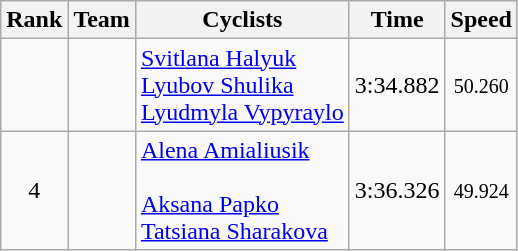<table class="wikitable sortable" style="text-align:center;">
<tr>
<th>Rank</th>
<th>Team</th>
<th class="unsortable">Cyclists</th>
<th>Time</th>
<th>Speed</th>
</tr>
<tr>
<td align=center></td>
<td align=left></td>
<td align=left><a href='#'>Svitlana Halyuk</a><br><a href='#'>Lyubov Shulika</a><br><a href='#'>Lyudmyla Vypyraylo</a></td>
<td>3:34.882</td>
<td><small>50.260</small></td>
</tr>
<tr>
<td align=center>4</td>
<td align=left></td>
<td align=left><a href='#'>Alena Amialiusik</a><br><br><a href='#'>Aksana Papko</a><br>
<a href='#'>Tatsiana Sharakova</a></td>
<td>3:36.326</td>
<td><small>49.924</small></td>
</tr>
</table>
